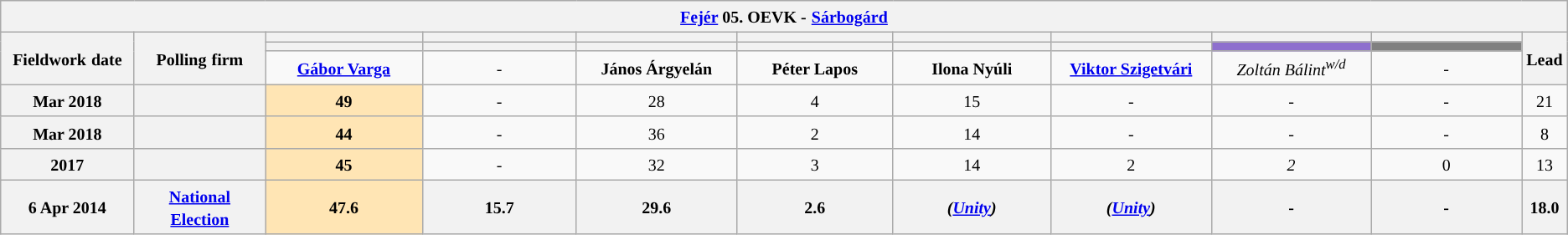<table class="wikitable mw-collapsible mw-collapsed" style="text-align:center">
<tr>
<th colspan="11" style="width: 980pt;"><small><a href='#'>Fejér</a> 05. OEVK -</small> <a href='#'><small>Sárbogárd</small></a></th>
</tr>
<tr>
<th rowspan="3" style="width: 80pt;"><small>Fieldwork</small> <small>date</small></th>
<th rowspan="3" style="width: 80pt;"><strong><small>Polling</small> <small>firm</small></strong></th>
<th style="width: 100pt;"><small></small></th>
<th style="width: 100pt;"><small> </small></th>
<th style="width: 100pt;"></th>
<th style="width: 100pt;"></th>
<th style="width: 100pt;"></th>
<th style="width: 100pt;"></th>
<th style="width: 100pt;"></th>
<th style="width: 100pt;"></th>
<th rowspan="3" style="width: 20pt;"><small>Lead</small></th>
</tr>
<tr>
<th style="color:inherit;background:"></th>
<th style="color:inherit;background:"></th>
<th style="color:inherit;background:"></th>
<th style="color:inherit;background:"></th>
<th style="color:inherit;background:"></th>
<th style="color:inherit;background:"></th>
<th style="color:inherit;background:#8E6FCE;"></th>
<th style="color:inherit;background:#808080;"></th>
</tr>
<tr>
<td><a href='#'><small><strong>Gábor Varga</strong></small></a></td>
<td><small>-</small></td>
<td><small><strong>János Árgyelán</strong></small></td>
<td><small><strong>Péter Lapos</strong></small></td>
<td><small><strong>Ilona Nyúli</strong></small></td>
<td><a href='#'><small><strong>Viktor Szigetvári</strong></small></a></td>
<td><small><em>Zoltán Bálint<sup>w/d</sup></em></small></td>
<td><small>-</small></td>
</tr>
<tr>
<th><small>Mar 2018</small></th>
<th><small></small></th>
<td style="background:#FFE5B4"><small><strong>49</strong></small></td>
<td><small>-</small></td>
<td><small>28</small></td>
<td><small>4</small></td>
<td><small>15</small></td>
<td><small>-</small></td>
<td><small><em>-</em></small></td>
<td><small>-</small></td>
<td style="background:"><small>21</small></td>
</tr>
<tr>
<th><small>Mar 2018</small></th>
<th></th>
<td style="background:#FFE5B4"><small><strong>44</strong></small></td>
<td><small>-</small></td>
<td><small>36</small></td>
<td><small>2</small></td>
<td><small>14</small></td>
<td><small>-</small></td>
<td><small><em>-</em></small></td>
<td><small>-</small></td>
<td style="background:"><small>8</small></td>
</tr>
<tr>
<th><small>2017</small></th>
<th><small></small></th>
<td style="background:#FFE5B4"><small><strong>45</strong></small></td>
<td><small>-</small></td>
<td><small>32</small></td>
<td><small>3</small></td>
<td><small>14</small></td>
<td><small>2</small></td>
<td><small><em>2</em></small></td>
<td><small>0</small></td>
<td style="background:"><small>13</small></td>
</tr>
<tr>
<th><small>6 Apr 2014</small></th>
<th><a href='#'><small>National Election</small></a></th>
<th style="background:#FFE5B4"><small><strong>47.6</strong></small></th>
<th><small>15.7</small></th>
<th><small>29.6</small></th>
<th><small>2.6</small></th>
<th><small><em>(<a href='#'>Unity</a>)</em></small></th>
<th><small><em>(<a href='#'>Unity</a>)</em></small></th>
<th><small>-</small></th>
<th><small>-</small></th>
<th style="background:"><small>18.0</small></th>
</tr>
</table>
